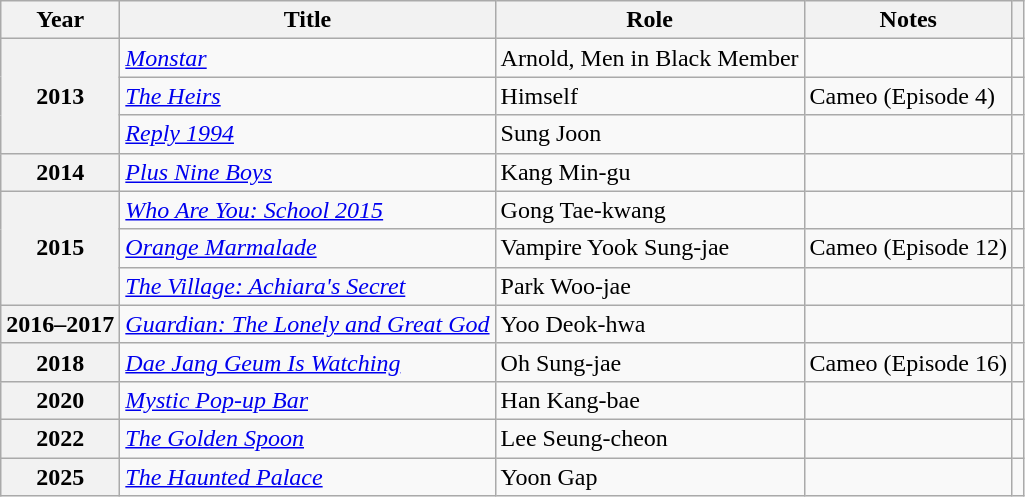<table class="wikitable plainrowheaders sortable">
<tr>
<th scope="col">Year</th>
<th scope="col">Title</th>
<th scope="col">Role</th>
<th scope="col">Notes</th>
<th scope="col" class="unsortable"></th>
</tr>
<tr>
<th scope="row" rowspan="3">2013</th>
<td><em><a href='#'>Monstar</a></em></td>
<td>Arnold, Men in Black Member</td>
<td></td>
<td style="text-align:center"></td>
</tr>
<tr>
<td><em><a href='#'>The Heirs</a></em></td>
<td>Himself</td>
<td>Cameo (Episode 4)</td>
<td style="text-align:center"></td>
</tr>
<tr>
<td><em><a href='#'>Reply 1994</a></em></td>
<td>Sung Joon</td>
<td></td>
<td style="text-align:center"></td>
</tr>
<tr>
<th scope="row">2014</th>
<td><em><a href='#'>Plus Nine Boys</a></em></td>
<td>Kang Min-gu</td>
<td></td>
<td style="text-align:center"></td>
</tr>
<tr>
<th scope="row" rowspan="3">2015</th>
<td><em><a href='#'>Who Are You: School 2015</a></em></td>
<td>Gong Tae-kwang</td>
<td></td>
<td style="text-align:center"></td>
</tr>
<tr>
<td><em><a href='#'>Orange Marmalade</a></em></td>
<td>Vampire Yook Sung-jae</td>
<td>Cameo (Episode 12)</td>
<td style="text-align:center"></td>
</tr>
<tr>
<td><em><a href='#'>The Village: Achiara's Secret</a></em></td>
<td>Park Woo-jae</td>
<td></td>
<td style="text-align:center"></td>
</tr>
<tr>
<th scope="row">2016–2017</th>
<td><em><a href='#'>Guardian: The Lonely and Great God</a></em></td>
<td>Yoo Deok-hwa</td>
<td></td>
<td style="text-align:center"></td>
</tr>
<tr>
<th scope="row">2018</th>
<td><em><a href='#'>Dae Jang Geum Is Watching</a></em></td>
<td>Oh Sung-jae</td>
<td>Cameo (Episode 16)</td>
<td style="text-align:center"></td>
</tr>
<tr>
<th scope="row">2020</th>
<td><em><a href='#'>Mystic Pop-up Bar</a></em></td>
<td>Han Kang-bae</td>
<td></td>
<td style="text-align:center"></td>
</tr>
<tr>
<th scope="row">2022</th>
<td><em><a href='#'>The Golden Spoon</a></em></td>
<td>Lee Seung-cheon</td>
<td></td>
<td style="text-align:center"></td>
</tr>
<tr>
<th scope="row">2025</th>
<td><em><a href='#'>The Haunted Palace</a></em></td>
<td>Yoon Gap</td>
<td></td>
<td style="text-align:center"></td>
</tr>
</table>
